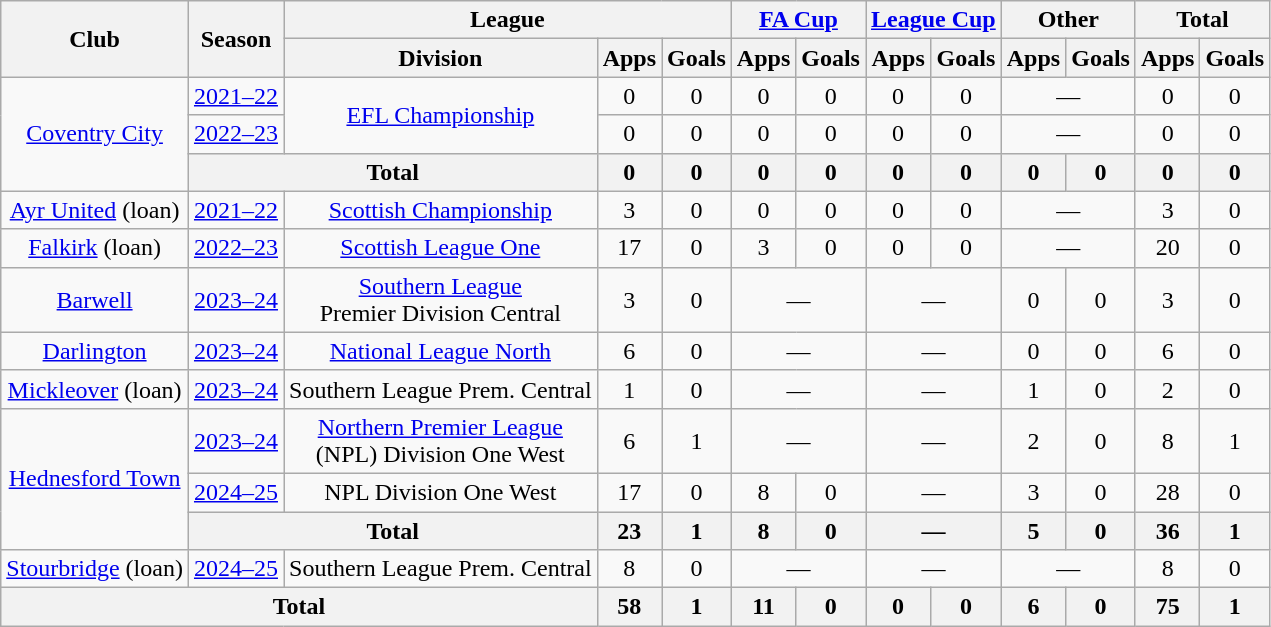<table class=wikitable style="text-align: center">
<tr>
<th rowspan=2>Club</th>
<th rowspan=2>Season</th>
<th colspan=3>League</th>
<th colspan=2><a href='#'>FA Cup</a></th>
<th colspan=2><a href='#'>League Cup</a></th>
<th colspan=2>Other</th>
<th colspan=2>Total</th>
</tr>
<tr>
<th>Division</th>
<th>Apps</th>
<th>Goals</th>
<th>Apps</th>
<th>Goals</th>
<th>Apps</th>
<th>Goals</th>
<th>Apps</th>
<th>Goals</th>
<th>Apps</th>
<th>Goals</th>
</tr>
<tr>
<td rowspan="3"><a href='#'>Coventry City</a></td>
<td><a href='#'>2021–22</a></td>
<td rowspan="2"><a href='#'>EFL Championship</a></td>
<td>0</td>
<td>0</td>
<td>0</td>
<td>0</td>
<td>0</td>
<td>0</td>
<td colspan="2">—</td>
<td>0</td>
<td>0</td>
</tr>
<tr>
<td><a href='#'>2022–23</a></td>
<td>0</td>
<td>0</td>
<td>0</td>
<td>0</td>
<td>0</td>
<td>0</td>
<td colspan="2">—</td>
<td>0</td>
<td>0</td>
</tr>
<tr>
<th colspan="2">Total</th>
<th>0</th>
<th>0</th>
<th>0</th>
<th>0</th>
<th>0</th>
<th>0</th>
<th>0</th>
<th>0</th>
<th>0</th>
<th>0</th>
</tr>
<tr>
<td><a href='#'>Ayr United</a> (loan)</td>
<td><a href='#'>2021–22</a></td>
<td><a href='#'>Scottish Championship</a></td>
<td>3</td>
<td>0</td>
<td>0</td>
<td>0</td>
<td>0</td>
<td>0</td>
<td colspan="2">—</td>
<td>3</td>
<td>0</td>
</tr>
<tr>
<td><a href='#'>Falkirk</a> (loan)</td>
<td><a href='#'>2022–23</a></td>
<td><a href='#'>Scottish League One</a></td>
<td>17</td>
<td>0</td>
<td>3</td>
<td>0</td>
<td>0</td>
<td>0</td>
<td colspan="2">—</td>
<td>20</td>
<td>0</td>
</tr>
<tr>
<td><a href='#'>Barwell</a></td>
<td><a href='#'>2023–24</a></td>
<td><a href='#'>Southern League</a><br>Premier Division Central</td>
<td>3</td>
<td>0</td>
<td colspan="2">—</td>
<td colspan="2">—</td>
<td>0</td>
<td>0</td>
<td>3</td>
<td>0</td>
</tr>
<tr>
<td><a href='#'>Darlington</a></td>
<td><a href='#'>2023–24</a></td>
<td><a href='#'>National League North</a></td>
<td>6</td>
<td>0</td>
<td colspan="2">—</td>
<td colspan="2">—</td>
<td>0</td>
<td>0</td>
<td>6</td>
<td>0</td>
</tr>
<tr>
<td><a href='#'>Mickleover</a> (loan)</td>
<td><a href='#'>2023–24</a></td>
<td>Southern League Prem. Central</td>
<td>1</td>
<td>0</td>
<td colspan="2">—</td>
<td colspan="2">—</td>
<td>1</td>
<td>0</td>
<td>2</td>
<td>0</td>
</tr>
<tr>
<td rowspan="3"><a href='#'>Hednesford Town</a></td>
<td><a href='#'>2023–24</a></td>
<td><a href='#'>Northern Premier League</a><br>(NPL) Division One West</td>
<td>6</td>
<td>1</td>
<td colspan="2">—</td>
<td colspan="2">—</td>
<td>2</td>
<td>0</td>
<td>8</td>
<td>1</td>
</tr>
<tr>
<td><a href='#'>2024–25</a></td>
<td>NPL Division One West</td>
<td>17</td>
<td>0</td>
<td>8</td>
<td>0</td>
<td colspan="2">—</td>
<td>3</td>
<td>0</td>
<td>28</td>
<td>0</td>
</tr>
<tr>
<th colspan="2">Total</th>
<th>23</th>
<th>1</th>
<th>8</th>
<th>0</th>
<th colspan="2">—</th>
<th>5</th>
<th>0</th>
<th>36</th>
<th>1</th>
</tr>
<tr>
<td><a href='#'>Stourbridge</a> (loan)</td>
<td><a href='#'>2024–25</a></td>
<td>Southern League Prem. Central</td>
<td>8</td>
<td>0</td>
<td colspan="2">—</td>
<td colspan="2">—</td>
<td colspan="2">—</td>
<td>8</td>
<td>0</td>
</tr>
<tr>
<th colspan="3">Total</th>
<th>58</th>
<th>1</th>
<th>11</th>
<th>0</th>
<th>0</th>
<th>0</th>
<th>6</th>
<th>0</th>
<th>75</th>
<th>1</th>
</tr>
</table>
